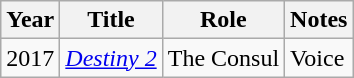<table class="wikitable">
<tr>
<th>Year</th>
<th>Title</th>
<th>Role</th>
<th>Notes</th>
</tr>
<tr>
<td>2017</td>
<td><em><a href='#'>Destiny 2</a></em></td>
<td>The Consul</td>
<td>Voice</td>
</tr>
</table>
